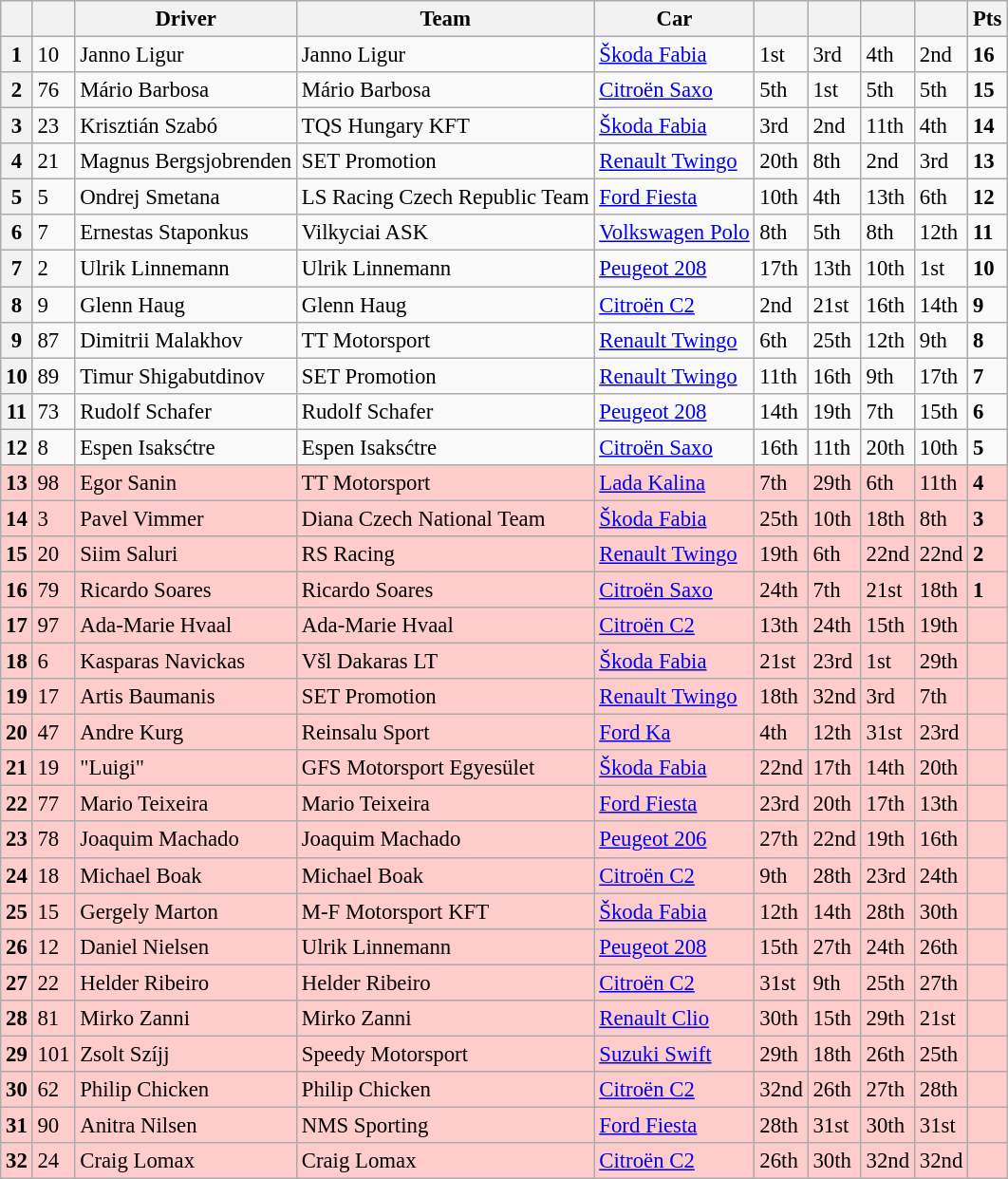<table class=wikitable style="font-size:95%">
<tr>
<th></th>
<th></th>
<th>Driver</th>
<th>Team</th>
<th>Car</th>
<th></th>
<th></th>
<th></th>
<th></th>
<th>Pts</th>
</tr>
<tr>
<th>1</th>
<td>10</td>
<td> Janno Ligur</td>
<td>Janno Ligur</td>
<td><a href='#'>Škoda Fabia</a></td>
<td>1st</td>
<td>3rd</td>
<td>4th</td>
<td>2nd</td>
<td><strong>16</strong></td>
</tr>
<tr>
<th>2</th>
<td>76</td>
<td> Mário Barbosa</td>
<td>Mário Barbosa</td>
<td><a href='#'>Citroën Saxo</a></td>
<td>5th</td>
<td>1st</td>
<td>5th</td>
<td>5th</td>
<td><strong>15</strong></td>
</tr>
<tr>
<th>3</th>
<td>23</td>
<td> Krisztián Szabó</td>
<td>TQS Hungary KFT</td>
<td><a href='#'>Škoda Fabia</a></td>
<td>3rd</td>
<td>2nd</td>
<td>11th</td>
<td>4th</td>
<td><strong>14</strong></td>
</tr>
<tr>
<th>4</th>
<td>21</td>
<td> Magnus Bergsjobrenden</td>
<td>SET Promotion</td>
<td><a href='#'>Renault Twingo</a></td>
<td>20th</td>
<td>8th</td>
<td>2nd</td>
<td>3rd</td>
<td><strong>13</strong></td>
</tr>
<tr>
<th>5</th>
<td>5</td>
<td> Ondrej Smetana</td>
<td>LS Racing Czech Republic Team</td>
<td><a href='#'>Ford Fiesta</a></td>
<td>10th</td>
<td>4th</td>
<td>13th</td>
<td>6th</td>
<td><strong>12</strong></td>
</tr>
<tr>
<th>6</th>
<td>7</td>
<td> Ernestas Staponkus</td>
<td>Vilkyciai ASK</td>
<td><a href='#'>Volkswagen Polo</a></td>
<td>8th</td>
<td>5th</td>
<td>8th</td>
<td>12th</td>
<td><strong>11</strong></td>
</tr>
<tr>
<th>7</th>
<td>2</td>
<td> Ulrik Linnemann</td>
<td>Ulrik Linnemann</td>
<td><a href='#'>Peugeot 208</a></td>
<td>17th</td>
<td>13th</td>
<td>10th</td>
<td>1st</td>
<td><strong>10</strong></td>
</tr>
<tr>
<th>8</th>
<td>9</td>
<td> Glenn Haug</td>
<td>Glenn Haug</td>
<td><a href='#'>Citroën C2</a></td>
<td>2nd</td>
<td>21st</td>
<td>16th</td>
<td>14th</td>
<td><strong>9</strong></td>
</tr>
<tr>
<th>9</th>
<td>87</td>
<td> Dimitrii Malakhov</td>
<td>TT Motorsport</td>
<td><a href='#'>Renault Twingo</a></td>
<td>6th</td>
<td>25th</td>
<td>12th</td>
<td>9th</td>
<td><strong>8</strong></td>
</tr>
<tr>
<th>10</th>
<td>89</td>
<td> Timur Shigabutdinov</td>
<td>SET Promotion</td>
<td><a href='#'>Renault Twingo</a></td>
<td>11th</td>
<td>16th</td>
<td>9th</td>
<td>17th</td>
<td><strong>7</strong></td>
</tr>
<tr>
<th>11</th>
<td>73</td>
<td> Rudolf Schafer</td>
<td>Rudolf Schafer</td>
<td><a href='#'>Peugeot 208</a></td>
<td>14th</td>
<td>19th</td>
<td>7th</td>
<td>15th</td>
<td><strong>6</strong></td>
</tr>
<tr>
<th>12</th>
<td>8</td>
<td> Espen Isaksćtre</td>
<td>Espen Isaksćtre</td>
<td><a href='#'>Citroën Saxo</a></td>
<td>16th</td>
<td>11th</td>
<td>20th</td>
<td>10th</td>
<td><strong>5</strong></td>
</tr>
<tr>
<th style="background:#ffcccc;">13</th>
<td style="background:#ffcccc;">98</td>
<td style="background:#ffcccc;"> Egor Sanin</td>
<td style="background:#ffcccc;">TT Motorsport</td>
<td style="background:#ffcccc;"><a href='#'>Lada Kalina</a></td>
<td style="background:#ffcccc;">7th</td>
<td style="background:#ffcccc;">29th</td>
<td style="background:#ffcccc;">6th</td>
<td style="background:#ffcccc;">11th</td>
<td style="background:#ffcccc;"><strong>4</strong></td>
</tr>
<tr>
<th style="background:#ffcccc;">14</th>
<td style="background:#ffcccc;">3</td>
<td style="background:#ffcccc;"> Pavel Vimmer</td>
<td style="background:#ffcccc;">Diana Czech National Team</td>
<td style="background:#ffcccc;"><a href='#'>Škoda Fabia</a></td>
<td style="background:#ffcccc;">25th</td>
<td style="background:#ffcccc;">10th</td>
<td style="background:#ffcccc;">18th</td>
<td style="background:#ffcccc;">8th</td>
<td style="background:#ffcccc;"><strong>3</strong></td>
</tr>
<tr>
<th style="background:#ffcccc;">15</th>
<td style="background:#ffcccc;">20</td>
<td style="background:#ffcccc;"> Siim Saluri</td>
<td style="background:#ffcccc;">RS Racing</td>
<td style="background:#ffcccc;"><a href='#'>Renault Twingo</a></td>
<td style="background:#ffcccc;">19th</td>
<td style="background:#ffcccc;">6th</td>
<td style="background:#ffcccc;">22nd</td>
<td style="background:#ffcccc;">22nd</td>
<td style="background:#ffcccc;"><strong>2</strong></td>
</tr>
<tr>
<th style="background:#ffcccc;">16</th>
<td style="background:#ffcccc;">79</td>
<td style="background:#ffcccc;"> Ricardo Soares</td>
<td style="background:#ffcccc;">Ricardo Soares</td>
<td style="background:#ffcccc;"><a href='#'>Citroën Saxo</a></td>
<td style="background:#ffcccc;">24th</td>
<td style="background:#ffcccc;">7th</td>
<td style="background:#ffcccc;">21st</td>
<td style="background:#ffcccc;">18th</td>
<td style="background:#ffcccc;"><strong>1</strong></td>
</tr>
<tr>
<th style="background:#ffcccc;">17</th>
<td style="background:#ffcccc;">97</td>
<td style="background:#ffcccc;"> Ada-Marie Hvaal</td>
<td style="background:#ffcccc;">Ada-Marie Hvaal</td>
<td style="background:#ffcccc;"><a href='#'>Citroën C2</a></td>
<td style="background:#ffcccc;">13th</td>
<td style="background:#ffcccc;">24th</td>
<td style="background:#ffcccc;">15th</td>
<td style="background:#ffcccc;">19th</td>
<td style="background:#ffcccc;"></td>
</tr>
<tr>
<th style="background:#ffcccc;">18</th>
<td style="background:#ffcccc;">6</td>
<td style="background:#ffcccc;"> Kasparas Navickas</td>
<td style="background:#ffcccc;">Všl Dakaras LT</td>
<td style="background:#ffcccc;"><a href='#'>Škoda Fabia</a></td>
<td style="background:#ffcccc;">21st</td>
<td style="background:#ffcccc;">23rd</td>
<td style="background:#ffcccc;">1st</td>
<td style="background:#ffcccc;">29th</td>
<td style="background:#ffcccc;"></td>
</tr>
<tr>
<th style="background:#ffcccc;">19</th>
<td style="background:#ffcccc;">17</td>
<td style="background:#ffcccc;"> Artis Baumanis</td>
<td style="background:#ffcccc;">SET Promotion</td>
<td style="background:#ffcccc;"><a href='#'>Renault Twingo</a></td>
<td style="background:#ffcccc;">18th</td>
<td style="background:#ffcccc;">32nd</td>
<td style="background:#ffcccc;">3rd</td>
<td style="background:#ffcccc;">7th</td>
<td style="background:#ffcccc;"></td>
</tr>
<tr>
<th style="background:#ffcccc;">20</th>
<td style="background:#ffcccc;">47</td>
<td style="background:#ffcccc;"> Andre Kurg</td>
<td style="background:#ffcccc;">Reinsalu Sport</td>
<td style="background:#ffcccc;"><a href='#'>Ford Ka</a></td>
<td style="background:#ffcccc;">4th</td>
<td style="background:#ffcccc;">12th</td>
<td style="background:#ffcccc;">31st</td>
<td style="background:#ffcccc;">23rd</td>
<td style="background:#ffcccc;"></td>
</tr>
<tr>
<th style="background:#ffcccc;">21</th>
<td style="background:#ffcccc;">19</td>
<td style="background:#ffcccc;"> "Luigi"</td>
<td style="background:#ffcccc;">GFS Motorsport Egyesület</td>
<td style="background:#ffcccc;"><a href='#'>Škoda Fabia</a></td>
<td style="background:#ffcccc;">22nd</td>
<td style="background:#ffcccc;">17th</td>
<td style="background:#ffcccc;">14th</td>
<td style="background:#ffcccc;">20th</td>
<td style="background:#ffcccc;"></td>
</tr>
<tr>
<th style="background:#ffcccc;">22</th>
<td style="background:#ffcccc;">77</td>
<td style="background:#ffcccc;"> Mario Teixeira</td>
<td style="background:#ffcccc;">Mario Teixeira</td>
<td style="background:#ffcccc;"><a href='#'>Ford Fiesta</a></td>
<td style="background:#ffcccc;">23rd</td>
<td style="background:#ffcccc;">20th</td>
<td style="background:#ffcccc;">17th</td>
<td style="background:#ffcccc;">13th</td>
<td style="background:#ffcccc;"></td>
</tr>
<tr>
<th style="background:#ffcccc;">23</th>
<td style="background:#ffcccc;">78</td>
<td style="background:#ffcccc;"> Joaquim Machado</td>
<td style="background:#ffcccc;">Joaquim Machado</td>
<td style="background:#ffcccc;"><a href='#'>Peugeot 206</a></td>
<td style="background:#ffcccc;">27th</td>
<td style="background:#ffcccc;">22nd</td>
<td style="background:#ffcccc;">19th</td>
<td style="background:#ffcccc;">16th</td>
<td style="background:#ffcccc;"></td>
</tr>
<tr>
<th style="background:#ffcccc;">24</th>
<td style="background:#ffcccc;">18</td>
<td style="background:#ffcccc;"> Michael Boak</td>
<td style="background:#ffcccc;">Michael Boak</td>
<td style="background:#ffcccc;"><a href='#'>Citroën C2</a></td>
<td style="background:#ffcccc;">9th</td>
<td style="background:#ffcccc;">28th</td>
<td style="background:#ffcccc;">23rd</td>
<td style="background:#ffcccc;">24th</td>
<td style="background:#ffcccc;"></td>
</tr>
<tr>
<th style="background:#ffcccc;">25</th>
<td style="background:#ffcccc;">15</td>
<td style="background:#ffcccc;"> Gergely Marton</td>
<td style="background:#ffcccc;">M-F Motorsport KFT</td>
<td style="background:#ffcccc;"><a href='#'>Škoda Fabia</a></td>
<td style="background:#ffcccc;">12th</td>
<td style="background:#ffcccc;">14th</td>
<td style="background:#ffcccc;">28th</td>
<td style="background:#ffcccc;">30th</td>
<td style="background:#ffcccc;"></td>
</tr>
<tr>
<th style="background:#ffcccc;">26</th>
<td style="background:#ffcccc;">12</td>
<td style="background:#ffcccc;"> Daniel Nielsen</td>
<td style="background:#ffcccc;">Ulrik Linnemann</td>
<td style="background:#ffcccc;"><a href='#'>Peugeot 208</a></td>
<td style="background:#ffcccc;">15th</td>
<td style="background:#ffcccc;">27th</td>
<td style="background:#ffcccc;">24th</td>
<td style="background:#ffcccc;">26th</td>
<td style="background:#ffcccc;"></td>
</tr>
<tr>
<th style="background:#ffcccc;">27</th>
<td style="background:#ffcccc;">22</td>
<td style="background:#ffcccc;"> Helder Ribeiro</td>
<td style="background:#ffcccc;">Helder Ribeiro</td>
<td style="background:#ffcccc;"><a href='#'>Citroën C2</a></td>
<td style="background:#ffcccc;">31st</td>
<td style="background:#ffcccc;">9th</td>
<td style="background:#ffcccc;">25th</td>
<td style="background:#ffcccc;">27th</td>
<td style="background:#ffcccc;"></td>
</tr>
<tr>
<th style="background:#ffcccc;">28</th>
<td style="background:#ffcccc;">81</td>
<td style="background:#ffcccc;"> Mirko Zanni</td>
<td style="background:#ffcccc;">Mirko Zanni</td>
<td style="background:#ffcccc;"><a href='#'>Renault Clio</a></td>
<td style="background:#ffcccc;">30th</td>
<td style="background:#ffcccc;">15th</td>
<td style="background:#ffcccc;">29th</td>
<td style="background:#ffcccc;">21st</td>
<td style="background:#ffcccc;"></td>
</tr>
<tr>
<th style="background:#ffcccc;">29</th>
<td style="background:#ffcccc;">101</td>
<td style="background:#ffcccc;"> Zsolt Szíjj</td>
<td style="background:#ffcccc;">Speedy Motorsport</td>
<td style="background:#ffcccc;"><a href='#'>Suzuki Swift</a></td>
<td style="background:#ffcccc;">29th</td>
<td style="background:#ffcccc;">18th</td>
<td style="background:#ffcccc;">26th</td>
<td style="background:#ffcccc;">25th</td>
<td style="background:#ffcccc;"></td>
</tr>
<tr>
<th style="background:#ffcccc;">30</th>
<td style="background:#ffcccc;">62</td>
<td style="background:#ffcccc;"> Philip Chicken</td>
<td style="background:#ffcccc;">Philip Chicken</td>
<td style="background:#ffcccc;"><a href='#'>Citroën C2</a></td>
<td style="background:#ffcccc;">32nd</td>
<td style="background:#ffcccc;">26th</td>
<td style="background:#ffcccc;">27th</td>
<td style="background:#ffcccc;">28th</td>
<td style="background:#ffcccc;"></td>
</tr>
<tr>
<th style="background:#ffcccc;">31</th>
<td style="background:#ffcccc;">90</td>
<td style="background:#ffcccc;"> Anitra Nilsen</td>
<td style="background:#ffcccc;">NMS Sporting</td>
<td style="background:#ffcccc;"><a href='#'>Ford Fiesta</a></td>
<td style="background:#ffcccc;">28th</td>
<td style="background:#ffcccc;">31st</td>
<td style="background:#ffcccc;">30th</td>
<td style="background:#ffcccc;">31st</td>
<td style="background:#ffcccc;"></td>
</tr>
<tr>
<th style="background:#ffcccc;">32</th>
<td style="background:#ffcccc;">24</td>
<td style="background:#ffcccc;"> Craig Lomax</td>
<td style="background:#ffcccc;">Craig Lomax</td>
<td style="background:#ffcccc;"><a href='#'>Citroën C2</a></td>
<td style="background:#ffcccc;">26th</td>
<td style="background:#ffcccc;">30th</td>
<td style="background:#ffcccc;">32nd</td>
<td style="background:#ffcccc;">32nd</td>
<td style="background:#ffcccc;"></td>
</tr>
</table>
